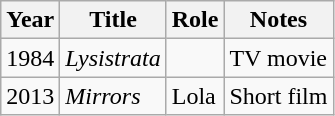<table class="wikitable">
<tr>
<th>Year</th>
<th>Title</th>
<th>Role</th>
<th>Notes</th>
</tr>
<tr>
<td>1984</td>
<td><em>Lysistrata</em></td>
<td></td>
<td>TV movie</td>
</tr>
<tr>
<td>2013</td>
<td><em>Mirrors</em></td>
<td>Lola</td>
<td>Short film</td>
</tr>
</table>
